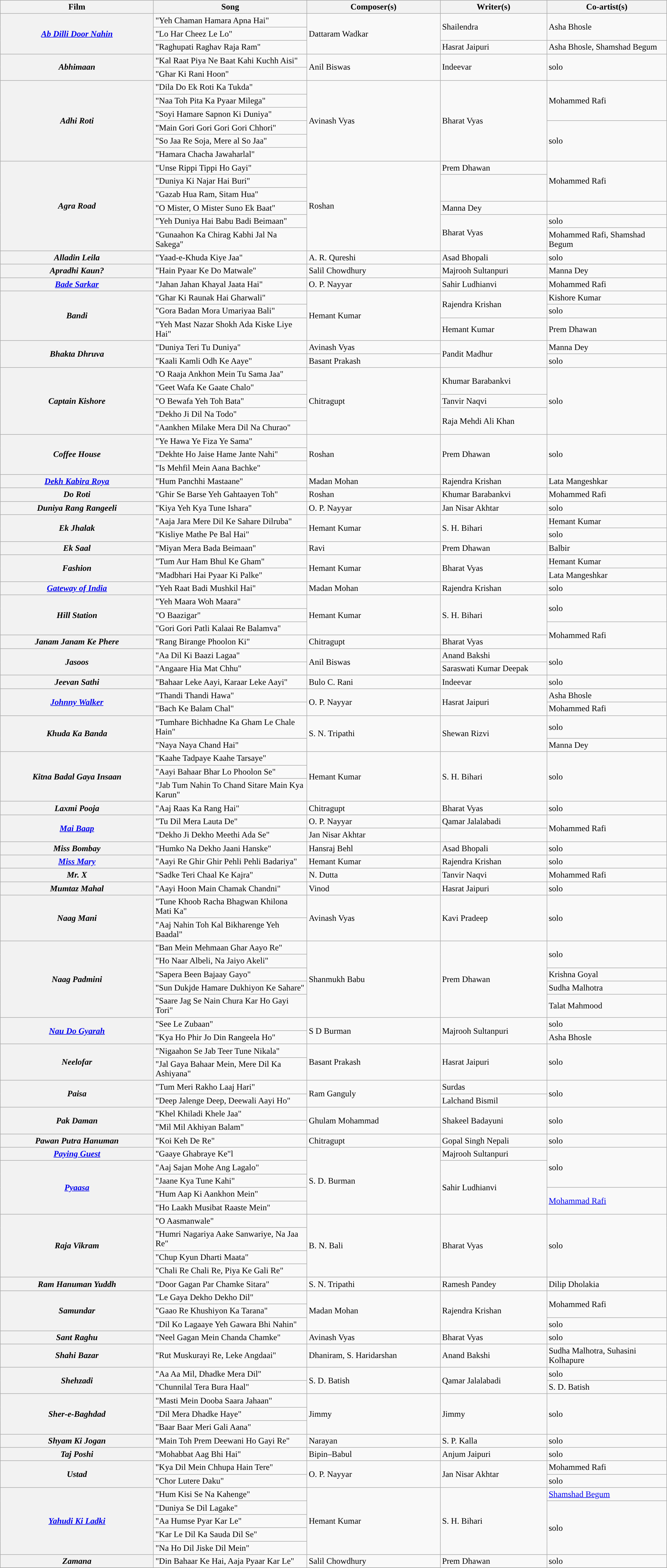<table class="wikitable plainrowheaders" width="100%" textcolor:#000;">
<tr style="background:#b0e0e66;">
<th scope="col" width=23%><strong>Film</strong></th>
<th scope="col" width=23%><strong>Song</strong></th>
<th scope="col" width=20%><strong>Composer(s)</strong></th>
<th scope="col" width=16%><strong>Writer(s)</strong></th>
<th scope="col" width=18%><strong>Co-artist(s)</strong></th>
</tr>
<tr>
<th Rowspan=3><em><a href='#'>Ab Dilli Door Nahin</a></em></th>
<td>"Yeh Chaman Hamara Apna Hai"</td>
<td rowspan=3>Dattaram Wadkar</td>
<td rowspan=2>Shailendra</td>
<td rowspan=2>Asha Bhosle</td>
</tr>
<tr>
<td>"Lo Har Cheez Le Lo"</td>
</tr>
<tr>
<td>"Raghupati Raghav Raja Ram"</td>
<td>Hasrat Jaipuri</td>
<td>Asha Bhosle, Shamshad Begum</td>
</tr>
<tr>
<th Rowspan=2><em>Abhimaan</em></th>
<td>"Kal Raat Piya Ne Baat Kahi Kuchh Aisi"</td>
<td rowspan=2>Anil Biswas</td>
<td rowspan=2>Indeevar</td>
<td rowspan=2>solo</td>
</tr>
<tr>
<td>"Ghar Ki Rani Hoon"</td>
</tr>
<tr>
<th Rowspan=6><em>Adhi Roti</em></th>
<td>"Dila Do Ek Roti Ka Tukda"</td>
<td rowspan=6>Avinash Vyas</td>
<td rowspan=6>Bharat Vyas</td>
<td rowspan=3>Mohammed Rafi</td>
</tr>
<tr>
<td>"Naa Toh Pita Ka Pyaar Milega"</td>
</tr>
<tr>
<td>"Soyi Hamare Sapnon Ki Duniya"</td>
</tr>
<tr>
<td>"Main Gori Gori Gori Gori Chhori"</td>
<td rowspan=3>solo</td>
</tr>
<tr>
<td>"So Jaa Re Soja, Mere al So Jaa"</td>
</tr>
<tr>
<td>"Hamara Chacha Jawaharlal"</td>
</tr>
<tr>
<th Rowspan=6><em>Agra Road</em></th>
<td>"Unse Rippi Tippi Ho Gayi"</td>
<td rowspan=6>Roshan</td>
<td rowspam=4>Prem Dhawan</td>
<td rowspan=3>Mohammed Rafi</td>
</tr>
<tr>
<td>"Duniya Ki Najar Hai Buri"</td>
</tr>
<tr>
<td>"Gazab Hua Ram, Sitam Hua"</td>
</tr>
<tr>
<td>"O Mister, O Mister Suno Ek Baat"</td>
<td>Manna Dey</td>
</tr>
<tr>
<td>"Yeh Duniya Hai Babu Badi Beimaan"</td>
<td rowspan=2>Bharat Vyas</td>
<td>solo</td>
</tr>
<tr>
<td>"Gunaahon Ka Chirag Kabhi Jal Na Sakega"</td>
<td>Mohammed Rafi, Shamshad Begum</td>
</tr>
<tr>
<th><em>Alladin Leila</em></th>
<td>"Yaad-e-Khuda Kiye Jaa"</td>
<td>A. R. Qureshi</td>
<td>Asad Bhopali</td>
<td>solo</td>
</tr>
<tr>
<th><em>Apradhi Kaun?</em></th>
<td>"Hain Pyaar Ke Do Matwale"</td>
<td>Salil Chowdhury</td>
<td>Majrooh Sultanpuri</td>
<td>Manna Dey</td>
</tr>
<tr>
<th><em><a href='#'>Bade Sarkar</a></em></th>
<td>"Jahan Jahan Khayal Jaata Hai"</td>
<td>O. P. Nayyar</td>
<td>Sahir Ludhianvi</td>
<td>Mohammed Rafi</td>
</tr>
<tr>
<th Rowspan=3><em>Bandi</em></th>
<td>"Ghar Ki Raunak Hai Gharwali"</td>
<td rowspan=3>Hemant Kumar</td>
<td rowspan=2>Rajendra Krishan</td>
<td>Kishore Kumar</td>
</tr>
<tr>
<td>"Gora Badan Mora Umariyaa Bali"</td>
<td>solo</td>
</tr>
<tr>
<td>"Yeh Mast Nazar Shokh Ada Kiske Liye Hai"</td>
<td>Hemant Kumar</td>
<td>Prem Dhawan</td>
</tr>
<tr>
<th Rowspan=2><em>Bhakta Dhruva</em></th>
<td>"Duniya Teri Tu Duniya"</td>
<td>Avinash Vyas</td>
<td rowspan=2>Pandit Madhur</td>
<td>Manna Dey</td>
</tr>
<tr>
<td>"Kaali Kamli Odh Ke Aaye"</td>
<td>Basant Prakash</td>
<td>solo</td>
</tr>
<tr>
<th Rowspan=5><em>Captain Kishore</em></th>
<td>"O Raaja Ankhon Mein Tu Sama Jaa"</td>
<td rowspan=5>Chitragupt</td>
<td rowspan=2>Khumar Barabankvi</td>
<td rowspan=5>solo</td>
</tr>
<tr>
<td>"Geet Wafa Ke Gaate Chalo"</td>
</tr>
<tr>
<td>"O Bewafa Yeh Toh Bata"</td>
<td>Tanvir Naqvi</td>
</tr>
<tr>
<td>"Dekho Ji Dil Na Todo"</td>
<td Rowspan=2>Raja Mehdi Ali Khan</td>
</tr>
<tr>
<td>"Aankhen Milake Mera Dil Na Churao"</td>
</tr>
<tr>
<th Rowspan=3><em>Coffee House</em></th>
<td>"Ye Hawa Ye Fiza Ye Sama"</td>
<td rowspan=3>Roshan</td>
<td rowspan=3>Prem Dhawan</td>
<td rowspan=3>solo</td>
</tr>
<tr>
<td>"Dekhte Ho Jaise Hame Jante Nahi"</td>
</tr>
<tr>
<td>"Is Mehfil Mein Aana Bachke"</td>
</tr>
<tr>
<th><em><a href='#'>Dekh Kabira Roya</a></em></th>
<td>"Hum Panchhi Mastaane"</td>
<td>Madan Mohan</td>
<td>Rajendra Krishan</td>
<td>Lata Mangeshkar</td>
</tr>
<tr>
<th><em>Do Roti</em></th>
<td>"Ghir Se Barse Yeh Gahtaayen Toh"</td>
<td>Roshan</td>
<td>Khumar Barabankvi</td>
<td>Mohammed Rafi</td>
</tr>
<tr>
<th><em>Duniya Rang Rangeeli</em></th>
<td>"Kiya Yeh Kya Tune Ishara"</td>
<td>O. P. Nayyar</td>
<td>Jan Nisar Akhtar</td>
<td>solo</td>
</tr>
<tr>
<th Rowspan=2><em>Ek Jhalak</em></th>
<td>"Aaja Jara Mere Dil Ke Sahare Dilruba"</td>
<td rowspan=2>Hemant Kumar</td>
<td rowspan=2>S. H. Bihari</td>
<td>Hemant Kumar</td>
</tr>
<tr>
<td>"Kisliye Mathe Pe Bal Hai"</td>
<td>solo</td>
</tr>
<tr>
<th><em>Ek Saal</em></th>
<td>"Miyan Mera Bada Beimaan"</td>
<td>Ravi</td>
<td>Prem Dhawan</td>
<td>Balbir</td>
</tr>
<tr>
<th Rowspan=2><em>Fashion</em></th>
<td>"Tum Aur Ham Bhul Ke Gham"</td>
<td rowspan=2>Hemant Kumar</td>
<td rowspan=2>Bharat Vyas</td>
<td>Hemant Kumar</td>
</tr>
<tr>
<td>"Madbhari Hai Pyaar Ki Palke"</td>
<td>Lata Mangeshkar</td>
</tr>
<tr>
<th><em><a href='#'>Gateway of India</a></em></th>
<td>"Yeh Raat Badi Mushkil Hai"</td>
<td>Madan Mohan</td>
<td>Rajendra Krishan</td>
<td>solo</td>
</tr>
<tr>
<th Rowspan=3><em>Hill Station</em></th>
<td>"Yeh Maara Woh Maara"</td>
<td rowspan=3>Hemant Kumar</td>
<td Rowspan=3>S. H. Bihari</td>
<td rowspan=2>solo</td>
</tr>
<tr>
<td>"O Baazigar"</td>
</tr>
<tr>
<td>"Gori Gori Patli Kalaai Re Balamva"</td>
<td rowspan=2>Mohammed Rafi</td>
</tr>
<tr>
<th><em>Janam Janam Ke Phere</em></th>
<td>"Rang Birange Phoolon Ki"</td>
<td>Chitragupt</td>
<td>Bharat Vyas</td>
</tr>
<tr>
<th Rowspan=2><em>Jasoos</em></th>
<td>"Aa Dil Ki Baazi Lagaa"</td>
<td rowspan=2>Anil Biswas</td>
<td>Anand Bakshi</td>
<td rowspan=2>solo</td>
</tr>
<tr>
<td>"Angaare Hia Mat Chhu"</td>
<td>Saraswati Kumar Deepak</td>
</tr>
<tr>
<th><em>Jeevan Sathi</em></th>
<td>"Bahaar Leke Aayi, Karaar Leke Aayi"</td>
<td>Bulo C. Rani</td>
<td>Indeevar</td>
<td>solo</td>
</tr>
<tr>
<th Rowspan=2><em><a href='#'>Johnny Walker</a></em></th>
<td>"Thandi Thandi Hawa"</td>
<td rowspan=2>O. P. Nayyar</td>
<td rowspan=2>Hasrat Jaipuri</td>
<td>Asha Bhosle</td>
</tr>
<tr>
<td>"Bach Ke Balam Chal"</td>
<td>Mohammed Rafi</td>
</tr>
<tr>
<th Rowspan=2><em>Khuda Ka Banda</em></th>
<td>"Tumhare Bichhadne Ka Gham Le Chale Hain"</td>
<td rowspan=2>S. N. Tripathi</td>
<td rowspan=2>Shewan Rizvi</td>
<td>solo</td>
</tr>
<tr>
<td>"Naya Naya Chand Hai"</td>
<td>Manna Dey</td>
</tr>
<tr>
<th Rowspan=3><em>Kitna Badal Gaya Insaan</em></th>
<td>"Kaahe Tadpaye Kaahe Tarsaye"</td>
<td rowspan=3>Hemant Kumar</td>
<td rowspan=3>S. H. Bihari</td>
<td rowspan=3>solo</td>
</tr>
<tr>
<td>"Aayi Bahaar Bhar Lo Phoolon Se"</td>
</tr>
<tr>
<td>"Jab Tum Nahin To Chand Sitare Main Kya Karun"</td>
</tr>
<tr>
<th><em>Laxmi Pooja</em></th>
<td>"Aaj Raas Ka Rang Hai"</td>
<td>Chitragupt</td>
<td>Bharat Vyas</td>
<td>solo</td>
</tr>
<tr>
<th Rowspan=2><em><a href='#'>Mai Baap</a></em></th>
<td>"Tu Dil Mera Lauta De"</td>
<td rowspana=2>O. P. Nayyar</td>
<td>Qamar Jalalabadi</td>
<td rowspan=2>Mohammed Rafi</td>
</tr>
<tr>
<td>"Dekho Ji Dekho Meethi Ada Se"</td>
<td>Jan Nisar Akhtar</td>
</tr>
<tr>
<th><em>Miss Bombay</em></th>
<td>"Humko Na Dekho Jaani Hanske"</td>
<td>Hansraj Behl</td>
<td>Asad Bhopali</td>
<td>solo</td>
</tr>
<tr>
<th><em><a href='#'>Miss Mary</a></em></th>
<td>"Aayi Re Ghir Ghir Pehli Pehli Badariya"</td>
<td>Hemant Kumar</td>
<td>Rajendra Krishan</td>
<td>solo</td>
</tr>
<tr>
<th><em>Mr. X</em></th>
<td>"Sadke Teri Chaal Ke Kajra"</td>
<td>N. Dutta</td>
<td>Tanvir Naqvi</td>
<td>Mohammed Rafi</td>
</tr>
<tr>
<th><em>Mumtaz Mahal</em></th>
<td>"Aayi Hoon Main Chamak Chandni"</td>
<td>Vinod</td>
<td>Hasrat Jaipuri</td>
<td>solo</td>
</tr>
<tr>
<th Rowspan=2><em>Naag Mani</em></th>
<td>"Tune Khoob Racha Bhagwan Khilona Mati Ka"</td>
<td Rowspan=2>Avinash Vyas</td>
<td rowspan=2>Kavi Pradeep</td>
<td rowspan=2>solo</td>
</tr>
<tr>
<td>"Aaj Nahin Toh Kal Bikharenge Yeh Baadal"</td>
</tr>
<tr>
<th Rowspan=5><em>Naag Padmini</em></th>
<td>"Ban Mein Mehmaan Ghar Aayo Re"</td>
<td rowspan=5>Shanmukh Babu</td>
<td rowspan=5>Prem Dhawan</td>
<td Rowspan=2>solo</td>
</tr>
<tr>
<td>"Ho Naar Albeli, Na Jaiyo Akeli"</td>
</tr>
<tr>
<td>"Sapera Been Bajaay Gayo"</td>
<td>Krishna Goyal</td>
</tr>
<tr>
<td>"Sun Dukjde Hamare Dukhiyon Ke Sahare"</td>
<td>Sudha Malhotra</td>
</tr>
<tr>
<td>"Saare Jag Se Nain Chura Kar Ho Gayi Tori"</td>
<td>Talat Mahmood</td>
</tr>
<tr>
<th rowspan=2><em><a href='#'>Nau Do Gyarah</a></em></th>
<td>"See Le Zubaan"</td>
<td rowspan=2>S D Burman</td>
<td rowspan=2>Majrooh Sultanpuri</td>
<td>solo</td>
</tr>
<tr>
<td>"Kya Ho Phir Jo Din Rangeela Ho"</td>
<td>Asha Bhosle</td>
</tr>
<tr>
<th Rowspan=2><em>Neelofar</em></th>
<td>"Nigaahon Se Jab Teer Tune Nikala"</td>
<td rowspan=2>Basant Prakash</td>
<td rowspan=2>Hasrat Jaipuri</td>
<td rowspan=2>solo</td>
</tr>
<tr>
<td>"Jal Gaya Bahaar Mein, Mere Dil Ka Ashiyana"</td>
</tr>
<tr>
<th Rowspan=2><em>Paisa</em></th>
<td>"Tum Meri Rakho Laaj Hari"</td>
<td Rowspan=2>Ram Ganguly</td>
<td>Surdas</td>
<td rowspan=2>solo</td>
</tr>
<tr>
<td>"Deep Jalenge Deep, Deewali Aayi Ho"</td>
<td>Lalchand Bismil</td>
</tr>
<tr>
<th Rowspan=2><em>Pak Daman</em></th>
<td>"Khel Khiladi Khele Jaa"</td>
<td rowspan=2>Ghulam Mohammad</td>
<td rowspan=2>Shakeel Badayuni</td>
<td rowspan=2>solo</td>
</tr>
<tr>
<td>"Mil Mil Akhiyan Balam"</td>
</tr>
<tr>
<th><em>Pawan Putra Hanuman</em></th>
<td>"Koi Keh De Re"</td>
<td>Chitragupt</td>
<td>Gopal Singh Nepali</td>
<td>solo</td>
</tr>
<tr>
<th><em><a href='#'>Paying Guest</a></em></th>
<td>"Gaaye Ghabraye Ke"l</td>
<td rowspan=5>S. D. Burman</td>
<td>Majrooh Sultanpuri</td>
<td rowspan=3>solo</td>
</tr>
<tr>
<th Rowspan=4><em><a href='#'>Pyaasa</a></em></th>
<td>"Aaj Sajan Mohe Ang Lagalo"</td>
<td rowspan=4>Sahir Ludhianvi</td>
</tr>
<tr>
<td>"Jaane Kya Tune Kahi"</td>
</tr>
<tr>
<td>"Hum Aap Ki Aankhon Mein"</td>
<td rowspan=2><a href='#'>Mohammad Rafi</a></td>
</tr>
<tr>
<td>"Ho Laakh Musibat Raaste Mein"</td>
</tr>
<tr>
<th Rowspan=4><em>Raja Vikram</em></th>
<td>"O Aasmanwale"</td>
<td Rowspan=4>B. N. Bali</td>
<td Rowspan=4>Bharat Vyas</td>
<td rowspan=4>solo</td>
</tr>
<tr>
<td>"Humri Nagariya Aake Sanwariye, Na Jaa Re"</td>
</tr>
<tr>
<td>"Chup Kyun Dharti Maata"</td>
</tr>
<tr>
<td>"Chali Re Chali Re, Piya Ke Gali Re"</td>
</tr>
<tr>
<th><em>Ram Hanuman Yuddh</em></th>
<td>"Door Gagan Par Chamke Sitara"</td>
<td>S. N. Tripathi</td>
<td>Ramesh Pandey</td>
<td>Dilip Dholakia</td>
</tr>
<tr>
<th Rowspan=3><em>Samundar</em></th>
<td>"Le Gaya Dekho Dekho Dil"</td>
<td rowspan=3>Madan Mohan</td>
<td rowspan=3>Rajendra Krishan</td>
<td rowspan=2>Mohammed Rafi</td>
</tr>
<tr>
<td>"Gaao Re Khushiyon Ka Tarana"</td>
</tr>
<tr>
<td>"Dil Ko Lagaaye Yeh Gawara Bhi Nahin"</td>
<td>solo</td>
</tr>
<tr>
<th><em>Sant Raghu</em></th>
<td>"Neel Gagan Mein Chanda Chamke"</td>
<td>Avinash Vyas</td>
<td>Bharat Vyas</td>
<td>solo</td>
</tr>
<tr>
<th><em>Shahi Bazar</em></th>
<td>"Rut Muskurayi Re, Leke Angdaai"</td>
<td>Dhaniram, S. Haridarshan</td>
<td>Anand Bakshi</td>
<td>Sudha Malhotra, Suhasini Kolhapure</td>
</tr>
<tr>
<th Rowspan=2><em>Shehzadi</em></th>
<td>"Aa Aa Mil, Dhadke Mera Dil"</td>
<td rowspan=2>S. D. Batish</td>
<td rowspan=2>Qamar Jalalabadi</td>
<td>solo</td>
</tr>
<tr>
<td>"Chunnilal Tera Bura Haal"</td>
<td>S. D. Batish</td>
</tr>
<tr>
<th Rowspan=3><em>Sher-e-Baghdad</em></th>
<td>"Masti Mein Dooba Saara Jahaan"</td>
<td rowspan=3>Jimmy</td>
<td rowspan=3>Jimmy</td>
<td rowspan=3>solo</td>
</tr>
<tr>
<td>"Dil Mera Dhadke Haye"</td>
</tr>
<tr>
<td>"Baar Baar Meri Gali Aana"</td>
</tr>
<tr>
<th><em>Shyam Ki Jogan</em></th>
<td>"Main Toh Prem Deewani Ho Gayi Re"</td>
<td>Narayan</td>
<td>S. P. Kalla</td>
<td>solo</td>
</tr>
<tr>
<th><em>Taj Poshi</em></th>
<td>"Mohabbat Aag Bhi Hai"</td>
<td>Bipin–Babul</td>
<td>Anjum Jaipuri</td>
<td>solo</td>
</tr>
<tr>
<th Rowspan=2><em>Ustad</em></th>
<td>"Kya Dil Mein Chhupa Hain Tere"</td>
<td Rowspan=2>O. P. Nayyar</td>
<td rowspan=2>Jan Nisar Akhtar</td>
<td>Mohammed Rafi</td>
</tr>
<tr>
<td>"Chor Lutere Daku"</td>
<td>solo</td>
</tr>
<tr>
<th rowspan=5><em><a href='#'>Yahudi Ki Ladki</a></em></th>
<td>"Hum Kisi Se Na Kahenge"</td>
<td rowspan=5>Hemant Kumar</td>
<td rowspan=5>S. H. Bihari</td>
<td><a href='#'>Shamshad Begum</a></td>
</tr>
<tr>
<td>"Duniya Se Dil Lagake"</td>
<td rowspan=4>solo</td>
</tr>
<tr>
<td>"Aa Humse Pyar Kar Le"</td>
</tr>
<tr>
<td>"Kar Le Dil Ka Sauda Dil Se"</td>
</tr>
<tr>
<td>"Na Ho Dil Jiske Dil Mein"</td>
</tr>
<tr>
<th><em>Zamana</em></th>
<td>"Din Bahaar Ke Hai, Aaja Pyaar Kar Le"</td>
<td>Salil Chowdhury</td>
<td>Prem Dhawan</td>
<td>solo</td>
</tr>
<tr>
</tr>
</table>
